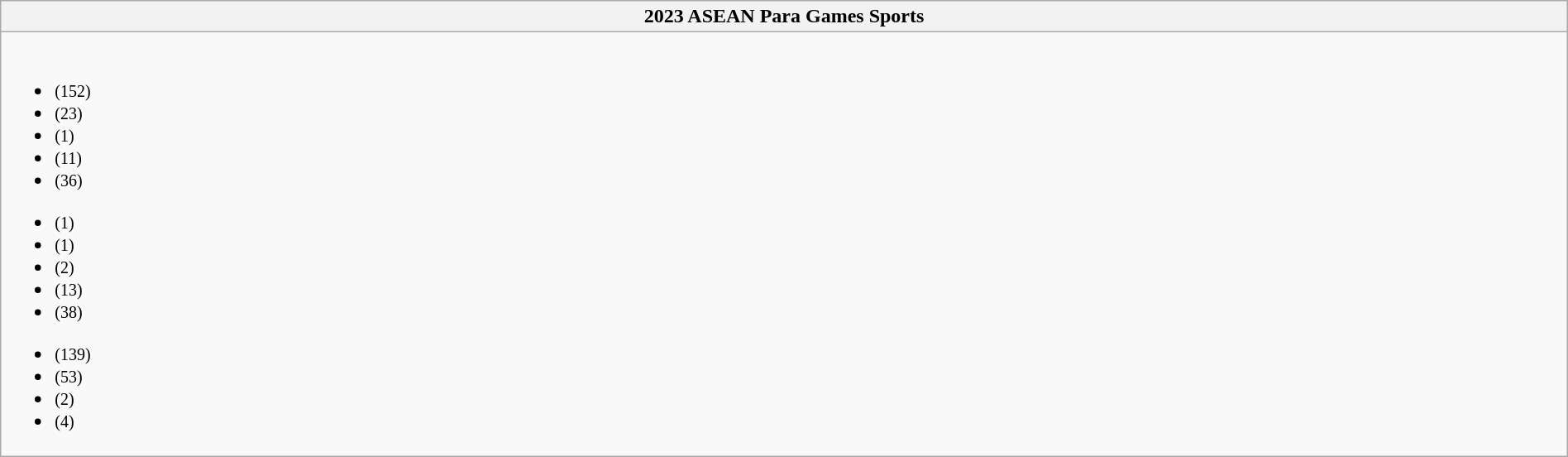<table class="wikitable" style="width: 100%;">
<tr>
<th>2023 ASEAN Para Games Sports</th>
</tr>
<tr>
<td><br>
<ul><li>  <small>(152)</small></li><li>  <small>(23)</small></li><li>  <small>(1)</small></li><li>  <small>(11)</small></li><li>  <small>(36)</small></li></ul><ul><li>  <small>(1)</small></li><li>  <small>(1)</small></li><li>  <small>(2)</small></li><li>  <small>(13)</small></li><li>  <small>(38)</small></li></ul><ul><li>  <small>(139)</small></li><li>  <small>(53)</small></li><li>  <small>(2)</small></li><li>  <small>(4)</small></li></ul></td>
</tr>
</table>
